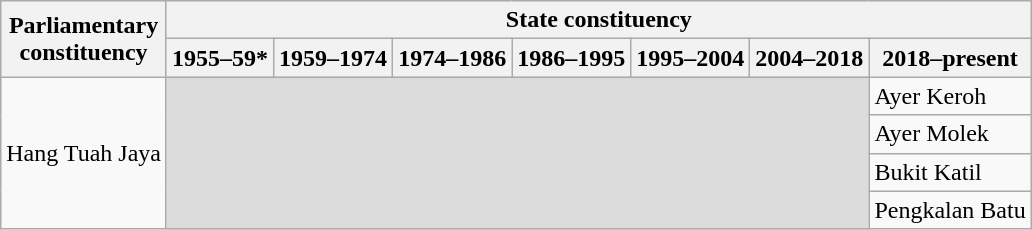<table class="wikitable">
<tr>
<th rowspan="2">Parliamentary<br>constituency</th>
<th colspan="7">State constituency</th>
</tr>
<tr>
<th>1955–59*</th>
<th>1959–1974</th>
<th>1974–1986</th>
<th>1986–1995</th>
<th>1995–2004</th>
<th>2004–2018</th>
<th>2018–present</th>
</tr>
<tr>
<td rowspan="4">Hang Tuah Jaya</td>
<td colspan="6" rowspan="4" bgcolor="dcdcdc"></td>
<td>Ayer Keroh</td>
</tr>
<tr>
<td>Ayer Molek</td>
</tr>
<tr>
<td>Bukit Katil</td>
</tr>
<tr>
<td>Pengkalan Batu</td>
</tr>
</table>
